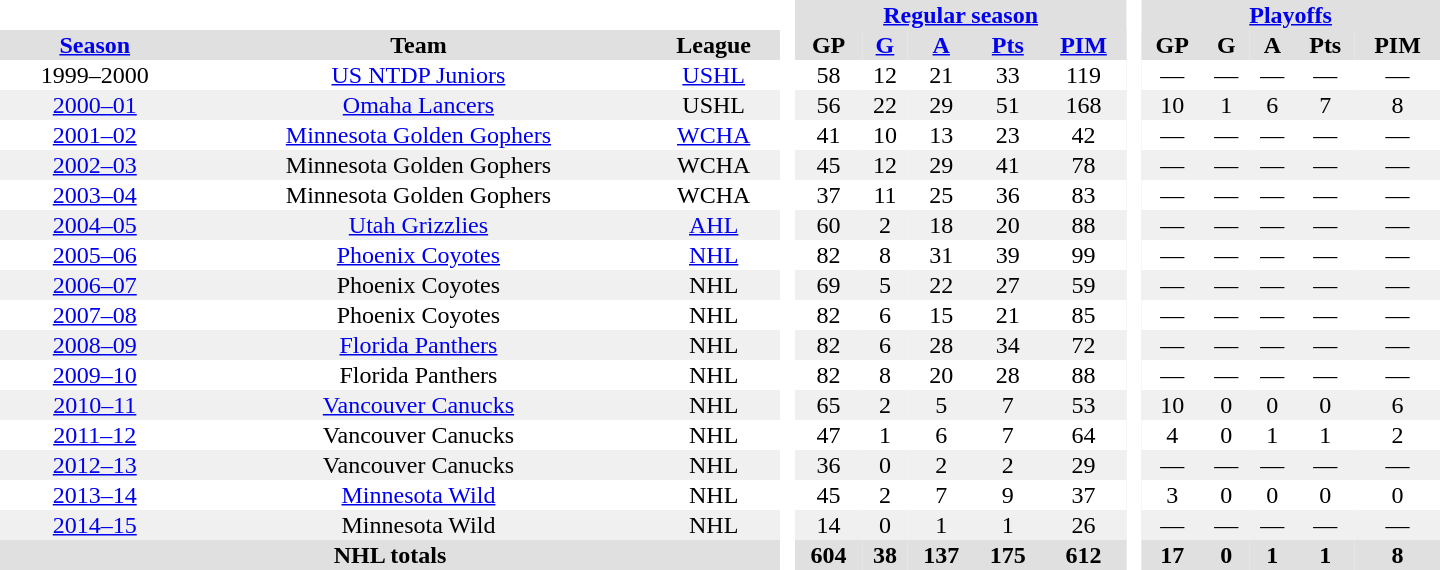<table border="0" cellpadding="1" cellspacing="0" style="text-align:center; width:60em">
<tr bgcolor="#e0e0e0">
<th colspan="3" bgcolor="#ffffff"> </th>
<th rowspan="99" bgcolor="#ffffff"> </th>
<th colspan="5"><a href='#'>Regular season</a></th>
<th rowspan="99" bgcolor="#ffffff"> </th>
<th colspan="5"><a href='#'>Playoffs</a></th>
</tr>
<tr bgcolor="#e0e0e0">
<th><a href='#'>Season</a></th>
<th>Team</th>
<th>League</th>
<th>GP</th>
<th><a href='#'>G</a></th>
<th><a href='#'>A</a></th>
<th><a href='#'>Pts</a></th>
<th><a href='#'>PIM</a></th>
<th>GP</th>
<th>G</th>
<th>A</th>
<th>Pts</th>
<th>PIM</th>
</tr>
<tr>
<td>1999–2000</td>
<td><a href='#'>US NTDP Juniors</a></td>
<td><a href='#'>USHL</a></td>
<td>58</td>
<td>12</td>
<td>21</td>
<td>33</td>
<td>119</td>
<td>—</td>
<td>—</td>
<td>—</td>
<td>—</td>
<td>—</td>
</tr>
<tr bgcolor="#f0f0f0">
<td><a href='#'>2000–01</a></td>
<td><a href='#'>Omaha Lancers</a></td>
<td>USHL</td>
<td>56</td>
<td>22</td>
<td>29</td>
<td>51</td>
<td>168</td>
<td>10</td>
<td>1</td>
<td>6</td>
<td>7</td>
<td>8</td>
</tr>
<tr>
<td><a href='#'>2001–02</a></td>
<td><a href='#'>Minnesota Golden Gophers</a></td>
<td><a href='#'>WCHA</a></td>
<td>41</td>
<td>10</td>
<td>13</td>
<td>23</td>
<td>42</td>
<td>—</td>
<td>—</td>
<td>—</td>
<td>—</td>
<td>—</td>
</tr>
<tr bgcolor="#f0f0f0">
<td><a href='#'>2002–03</a></td>
<td>Minnesota Golden Gophers</td>
<td>WCHA</td>
<td>45</td>
<td>12</td>
<td>29</td>
<td>41</td>
<td>78</td>
<td>—</td>
<td>—</td>
<td>—</td>
<td>—</td>
<td>—</td>
</tr>
<tr>
<td><a href='#'>2003–04</a></td>
<td>Minnesota Golden Gophers</td>
<td>WCHA</td>
<td>37</td>
<td>11</td>
<td>25</td>
<td>36</td>
<td>83</td>
<td>—</td>
<td>—</td>
<td>—</td>
<td>—</td>
<td>—</td>
</tr>
<tr bgcolor="#f0f0f0">
<td><a href='#'>2004–05</a></td>
<td><a href='#'>Utah Grizzlies</a></td>
<td><a href='#'>AHL</a></td>
<td>60</td>
<td>2</td>
<td>18</td>
<td>20</td>
<td>88</td>
<td>—</td>
<td>—</td>
<td>—</td>
<td>—</td>
<td>—</td>
</tr>
<tr>
<td><a href='#'>2005–06</a></td>
<td><a href='#'>Phoenix Coyotes</a></td>
<td><a href='#'>NHL</a></td>
<td>82</td>
<td>8</td>
<td>31</td>
<td>39</td>
<td>99</td>
<td>—</td>
<td>—</td>
<td>—</td>
<td>—</td>
<td>—</td>
</tr>
<tr bgcolor="#f0f0f0">
<td><a href='#'>2006–07</a></td>
<td>Phoenix Coyotes</td>
<td>NHL</td>
<td>69</td>
<td>5</td>
<td>22</td>
<td>27</td>
<td>59</td>
<td>—</td>
<td>—</td>
<td>—</td>
<td>—</td>
<td>—</td>
</tr>
<tr>
<td><a href='#'>2007–08</a></td>
<td>Phoenix Coyotes</td>
<td>NHL</td>
<td>82</td>
<td>6</td>
<td>15</td>
<td>21</td>
<td>85</td>
<td>—</td>
<td>—</td>
<td>—</td>
<td>—</td>
<td>—</td>
</tr>
<tr bgcolor="#f0f0f0">
<td><a href='#'>2008–09</a></td>
<td><a href='#'>Florida Panthers</a></td>
<td>NHL</td>
<td>82</td>
<td>6</td>
<td>28</td>
<td>34</td>
<td>72</td>
<td>—</td>
<td>—</td>
<td>—</td>
<td>—</td>
<td>—</td>
</tr>
<tr>
<td><a href='#'>2009–10</a></td>
<td>Florida Panthers</td>
<td>NHL</td>
<td>82</td>
<td>8</td>
<td>20</td>
<td>28</td>
<td>88</td>
<td>—</td>
<td>—</td>
<td>—</td>
<td>—</td>
<td>—</td>
</tr>
<tr bgcolor="#f0f0f0">
<td><a href='#'>2010–11</a></td>
<td><a href='#'>Vancouver Canucks</a></td>
<td>NHL</td>
<td>65</td>
<td>2</td>
<td>5</td>
<td>7</td>
<td>53</td>
<td>10</td>
<td>0</td>
<td>0</td>
<td>0</td>
<td>6</td>
</tr>
<tr>
<td><a href='#'>2011–12</a></td>
<td>Vancouver Canucks</td>
<td>NHL</td>
<td>47</td>
<td>1</td>
<td>6</td>
<td>7</td>
<td>64</td>
<td>4</td>
<td>0</td>
<td>1</td>
<td>1</td>
<td>2</td>
</tr>
<tr bgcolor="#f0f0f0">
<td><a href='#'>2012–13</a></td>
<td>Vancouver Canucks</td>
<td>NHL</td>
<td>36</td>
<td>0</td>
<td>2</td>
<td>2</td>
<td>29</td>
<td>—</td>
<td>—</td>
<td>—</td>
<td>—</td>
<td>—</td>
</tr>
<tr>
<td><a href='#'>2013–14</a></td>
<td><a href='#'>Minnesota Wild</a></td>
<td>NHL</td>
<td>45</td>
<td>2</td>
<td>7</td>
<td>9</td>
<td>37</td>
<td>3</td>
<td>0</td>
<td>0</td>
<td>0</td>
<td>0</td>
</tr>
<tr bgcolor="#f0f0f0">
<td><a href='#'>2014–15</a></td>
<td>Minnesota Wild</td>
<td>NHL</td>
<td>14</td>
<td>0</td>
<td>1</td>
<td>1</td>
<td>26</td>
<td>—</td>
<td>—</td>
<td>—</td>
<td>—</td>
<td>—</td>
</tr>
<tr bgcolor="#e0e0e0">
<th colspan="3">NHL totals</th>
<th>604</th>
<th>38</th>
<th>137</th>
<th>175</th>
<th>612</th>
<th>17</th>
<th>0</th>
<th>1</th>
<th>1</th>
<th>8</th>
</tr>
</table>
